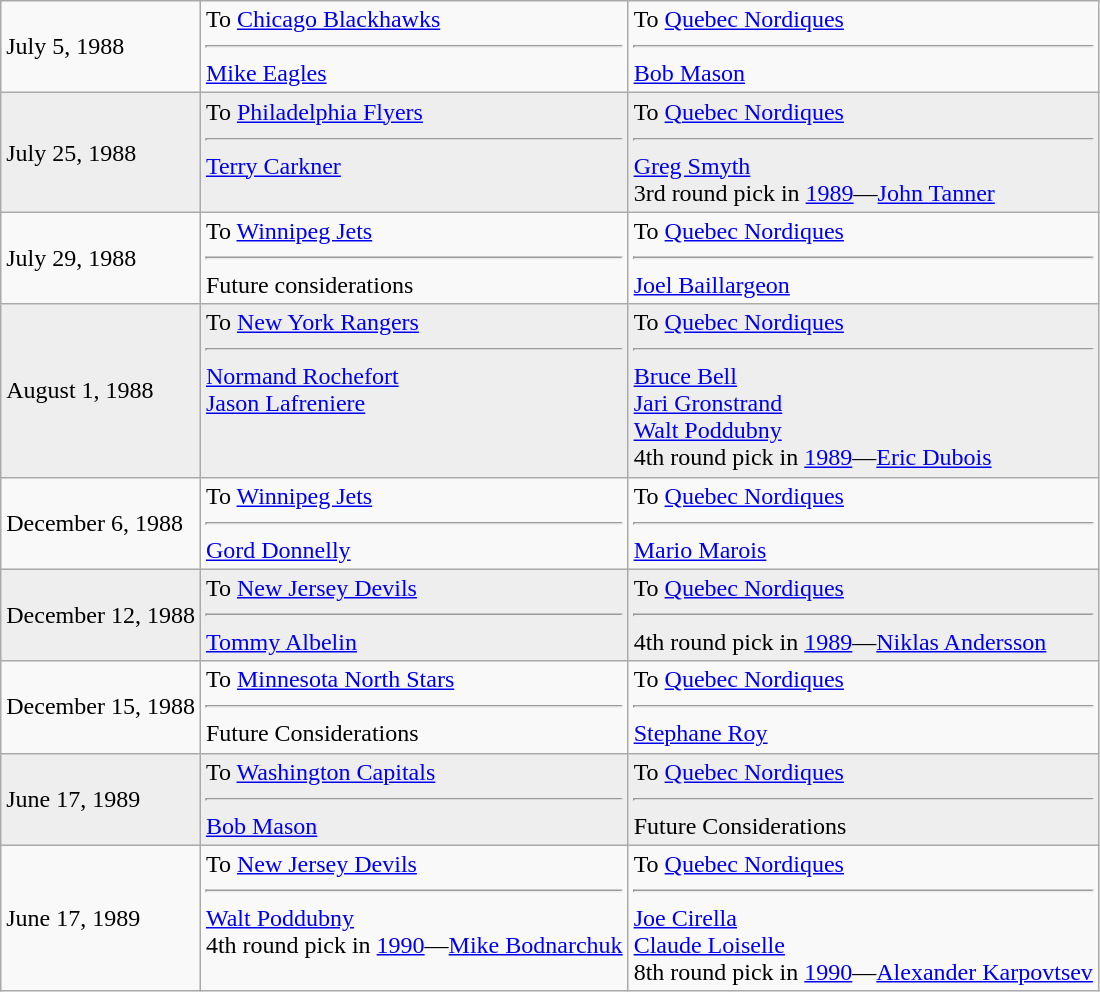<table class="wikitable">
<tr>
<td>July 5, 1988</td>
<td valign="top">To <a href='#'>Chicago Blackhawks</a><hr><a href='#'>Mike Eagles</a></td>
<td valign="top">To <a href='#'>Quebec Nordiques</a><hr><a href='#'>Bob Mason</a></td>
</tr>
<tr style="background:#eee;">
<td>July 25, 1988</td>
<td valign="top">To <a href='#'>Philadelphia Flyers</a><hr><a href='#'>Terry Carkner</a></td>
<td valign="top">To <a href='#'>Quebec Nordiques</a><hr><a href='#'>Greg Smyth</a> <br> 3rd round pick in <a href='#'>1989</a>—<a href='#'>John Tanner</a></td>
</tr>
<tr>
<td>July 29, 1988</td>
<td valign="top">To <a href='#'>Winnipeg Jets</a><hr>Future considerations</td>
<td valign="top">To <a href='#'>Quebec Nordiques</a><hr><a href='#'>Joel Baillargeon</a></td>
</tr>
<tr style="background:#eee;">
<td>August 1, 1988</td>
<td valign="top">To <a href='#'>New York Rangers</a><hr><a href='#'>Normand Rochefort</a> <br> <a href='#'>Jason Lafreniere</a></td>
<td valign="top">To <a href='#'>Quebec Nordiques</a><hr><a href='#'>Bruce Bell</a> <br> <a href='#'>Jari Gronstrand</a> <br> <a href='#'>Walt Poddubny</a> <br> 4th round pick in <a href='#'>1989</a>—<a href='#'>Eric Dubois</a></td>
</tr>
<tr>
<td>December 6, 1988</td>
<td valign="top">To <a href='#'>Winnipeg Jets</a><hr><a href='#'>Gord Donnelly</a></td>
<td valign="top">To <a href='#'>Quebec Nordiques</a><hr><a href='#'>Mario Marois</a></td>
</tr>
<tr style="background:#eee;">
<td>December 12, 1988</td>
<td valign="top">To <a href='#'>New Jersey Devils</a><hr><a href='#'>Tommy Albelin</a></td>
<td valign="top">To <a href='#'>Quebec Nordiques</a><hr>4th round pick in <a href='#'>1989</a>—<a href='#'>Niklas Andersson</a></td>
</tr>
<tr>
<td>December 15, 1988</td>
<td valign="top">To <a href='#'>Minnesota North Stars</a><hr>Future Considerations</td>
<td valign="top">To <a href='#'>Quebec Nordiques</a><hr><a href='#'>Stephane Roy</a></td>
</tr>
<tr style="background:#eee;">
<td>June 17, 1989</td>
<td valign="top">To <a href='#'>Washington Capitals</a><hr><a href='#'>Bob Mason</a></td>
<td valign="top">To <a href='#'>Quebec Nordiques</a><hr>Future Considerations</td>
</tr>
<tr>
<td>June 17, 1989</td>
<td valign="top">To <a href='#'>New Jersey Devils</a><hr><a href='#'>Walt Poddubny</a> <br> 4th round pick in <a href='#'>1990</a>—<a href='#'>Mike Bodnarchuk</a></td>
<td valign="top">To <a href='#'>Quebec Nordiques</a><hr><a href='#'>Joe Cirella</a> <br> <a href='#'>Claude Loiselle</a> <br> 8th round pick in <a href='#'>1990</a>—<a href='#'>Alexander Karpovtsev</a></td>
</tr>
</table>
